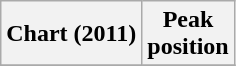<table class="wikitable sortable plainrowheaders" style="text-align:center">
<tr>
<th scope="col">Chart (2011)</th>
<th scope="col">Peak<br>position</th>
</tr>
<tr>
</tr>
</table>
